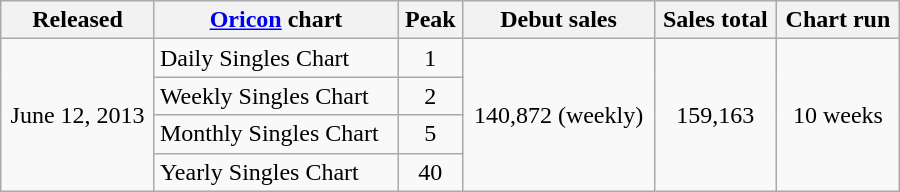<table class="wikitable" style="width:600px;">
<tr>
<th style="text-align:center;">Released</th>
<th style="text-align:center;"><a href='#'>Oricon</a> chart</th>
<th style="text-align:center;">Peak</th>
<th style="text-align:center;">Debut sales</th>
<th style="text-align:center;">Sales total</th>
<th style="text-align:center;">Chart run</th>
</tr>
<tr>
<td style="text-align:center;" rowspan="4">June 12, 2013</td>
<td align="left">Daily Singles Chart</td>
<td style="text-align:center;">1</td>
<td style="text-align:center;" rowspan="4">140,872 (weekly)</td>
<td style="text-align:center;" rowspan="4">159,163</td>
<td style="text-align:center;" rowspan="4">10 weeks</td>
</tr>
<tr>
<td align="left">Weekly Singles Chart</td>
<td style="text-align:center;">2</td>
</tr>
<tr>
<td align="left">Monthly Singles Chart</td>
<td style="text-align:center;">5</td>
</tr>
<tr>
<td align="left">Yearly Singles Chart</td>
<td style="text-align:center;">40</td>
</tr>
</table>
